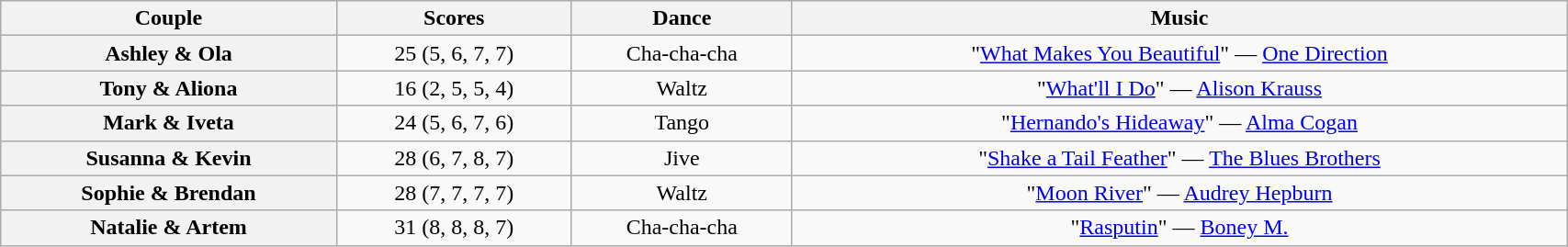<table class="wikitable sortable" style="text-align:center; width:90%">
<tr>
<th scope="col">Couple</th>
<th scope="col">Scores</th>
<th scope="col" class="unsortable">Dance</th>
<th scope="col" class="unsortable">Music</th>
</tr>
<tr>
<th scope="row">Ashley & Ola</th>
<td>25 (5, 6, 7, 7)</td>
<td>Cha-cha-cha</td>
<td>"<a href='#'>What Makes You Beautiful</a>" — <a href='#'>One Direction</a></td>
</tr>
<tr>
<th scope="row">Tony & Aliona</th>
<td>16 (2, 5, 5, 4)</td>
<td>Waltz</td>
<td>"<a href='#'>What'll I Do</a>" — <a href='#'>Alison Krauss</a></td>
</tr>
<tr>
<th scope="row">Mark & Iveta</th>
<td>24 (5, 6, 7, 6)</td>
<td>Tango</td>
<td>"<a href='#'>Hernando's Hideaway</a>" — <a href='#'>Alma Cogan</a></td>
</tr>
<tr>
<th scope="row">Susanna & Kevin</th>
<td>28 (6, 7, 8, 7)</td>
<td>Jive</td>
<td>"<a href='#'>Shake a Tail Feather</a>" — <a href='#'>The Blues Brothers</a></td>
</tr>
<tr>
<th scope="row">Sophie & Brendan</th>
<td>28 (7, 7, 7, 7)</td>
<td>Waltz</td>
<td>"<a href='#'>Moon River</a>" — <a href='#'>Audrey Hepburn</a></td>
</tr>
<tr>
<th scope="row">Natalie & Artem</th>
<td>31 (8, 8, 8, 7)</td>
<td>Cha-cha-cha</td>
<td>"<a href='#'>Rasputin</a>" — <a href='#'>Boney M.</a></td>
</tr>
</table>
